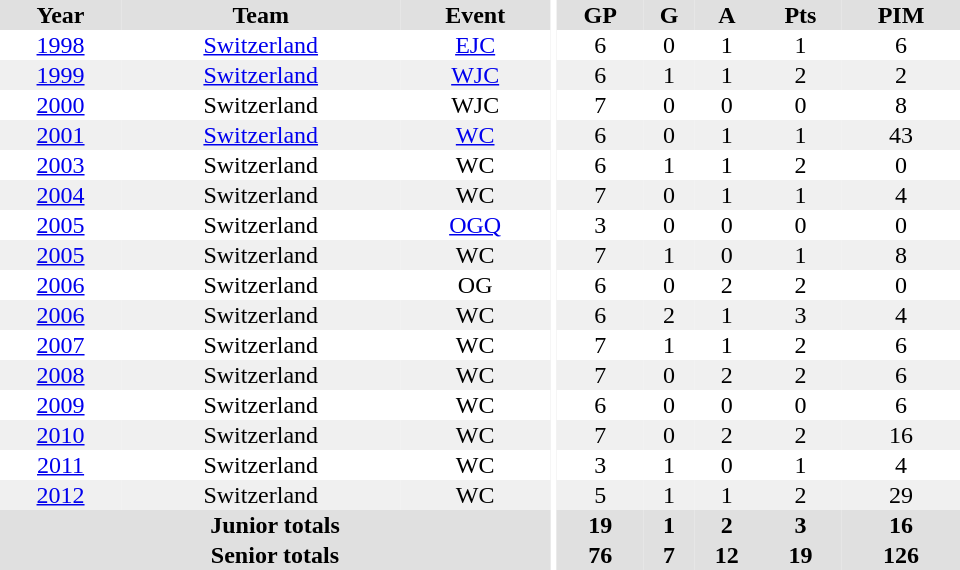<table border="0" cellpadding="1" cellspacing="0" ID="Table3" style="text-align:center; width:40em">
<tr bgcolor="#e0e0e0">
<th>Year</th>
<th>Team</th>
<th>Event</th>
<th rowspan="102" bgcolor="#ffffff"></th>
<th>GP</th>
<th>G</th>
<th>A</th>
<th>Pts</th>
<th>PIM</th>
</tr>
<tr>
<td><a href='#'>1998</a></td>
<td><a href='#'>Switzerland</a></td>
<td><a href='#'>EJC</a></td>
<td>6</td>
<td>0</td>
<td>1</td>
<td>1</td>
<td>6</td>
</tr>
<tr bgcolor="#f0f0f0">
<td><a href='#'>1999</a></td>
<td><a href='#'>Switzerland</a></td>
<td><a href='#'>WJC</a></td>
<td>6</td>
<td>1</td>
<td>1</td>
<td>2</td>
<td>2</td>
</tr>
<tr>
<td><a href='#'>2000</a></td>
<td>Switzerland</td>
<td>WJC</td>
<td>7</td>
<td>0</td>
<td>0</td>
<td>0</td>
<td>8</td>
</tr>
<tr bgcolor="#f0f0f0">
<td><a href='#'>2001</a></td>
<td><a href='#'>Switzerland</a></td>
<td><a href='#'>WC</a></td>
<td>6</td>
<td>0</td>
<td>1</td>
<td>1</td>
<td>43</td>
</tr>
<tr>
<td><a href='#'>2003</a></td>
<td>Switzerland</td>
<td>WC</td>
<td>6</td>
<td>1</td>
<td>1</td>
<td>2</td>
<td>0</td>
</tr>
<tr bgcolor="#f0f0f0">
<td><a href='#'>2004</a></td>
<td>Switzerland</td>
<td>WC</td>
<td>7</td>
<td>0</td>
<td>1</td>
<td>1</td>
<td>4</td>
</tr>
<tr>
<td><a href='#'>2005</a></td>
<td>Switzerland</td>
<td><a href='#'>OGQ</a></td>
<td>3</td>
<td>0</td>
<td>0</td>
<td>0</td>
<td>0</td>
</tr>
<tr bgcolor="#f0f0f0">
<td><a href='#'>2005</a></td>
<td>Switzerland</td>
<td>WC</td>
<td>7</td>
<td>1</td>
<td>0</td>
<td>1</td>
<td>8</td>
</tr>
<tr>
<td><a href='#'>2006</a></td>
<td>Switzerland</td>
<td>OG</td>
<td>6</td>
<td>0</td>
<td>2</td>
<td>2</td>
<td>0</td>
</tr>
<tr bgcolor="#f0f0f0">
<td><a href='#'>2006</a></td>
<td>Switzerland</td>
<td>WC</td>
<td>6</td>
<td>2</td>
<td>1</td>
<td>3</td>
<td>4</td>
</tr>
<tr>
<td><a href='#'>2007</a></td>
<td>Switzerland</td>
<td>WC</td>
<td>7</td>
<td>1</td>
<td>1</td>
<td>2</td>
<td>6</td>
</tr>
<tr bgcolor="#f0f0f0">
<td><a href='#'>2008</a></td>
<td>Switzerland</td>
<td>WC</td>
<td>7</td>
<td>0</td>
<td>2</td>
<td>2</td>
<td>6</td>
</tr>
<tr>
<td><a href='#'>2009</a></td>
<td>Switzerland</td>
<td>WC</td>
<td>6</td>
<td>0</td>
<td>0</td>
<td>0</td>
<td>6</td>
</tr>
<tr bgcolor="#f0f0f0">
<td><a href='#'>2010</a></td>
<td>Switzerland</td>
<td>WC</td>
<td>7</td>
<td>0</td>
<td>2</td>
<td>2</td>
<td>16</td>
</tr>
<tr>
<td><a href='#'>2011</a></td>
<td>Switzerland</td>
<td>WC</td>
<td>3</td>
<td>1</td>
<td>0</td>
<td>1</td>
<td>4</td>
</tr>
<tr bgcolor="#f0f0f0">
<td><a href='#'>2012</a></td>
<td>Switzerland</td>
<td>WC</td>
<td>5</td>
<td>1</td>
<td>1</td>
<td>2</td>
<td>29</td>
</tr>
<tr bgcolor="#e0e0e0">
<th colspan="3">Junior totals</th>
<th>19</th>
<th>1</th>
<th>2</th>
<th>3</th>
<th>16</th>
</tr>
<tr bgcolor="#e0e0e0">
<th colspan="3">Senior totals</th>
<th>76</th>
<th>7</th>
<th>12</th>
<th>19</th>
<th>126</th>
</tr>
</table>
